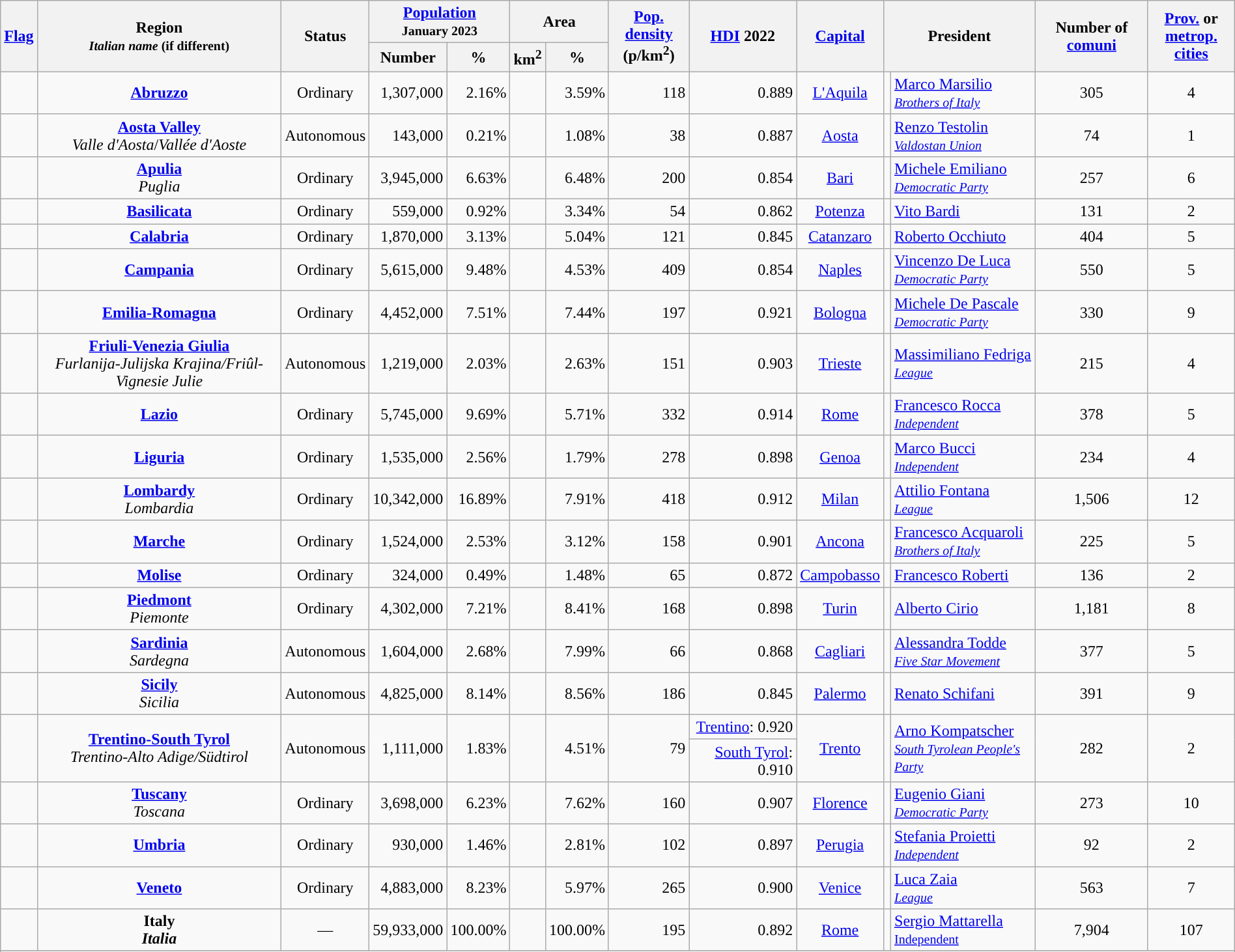<table class="wikitable sortable" align="center" width="100%" style="font-size:100%">
<tr>
<th class="unsortable" rowspan="2"><a href='#'>Flag</a></th>
<th rowspan=2>Region<br><small><em>Italian name</em> (if different)</small></th>
<th rowspan=2>Status</th>
<th colspan=2><a href='#'>Population</a><br><small>January 2023</small></th>
<th colspan=2>Area</th>
<th rowspan=2><a href='#'>Pop. density</a><br>(p/km<sup>2</sup>)</th>
<th rowspan=2><a href='#'>HDI</a> 2022</th>
<th rowspan=2><a href='#'>Capital</a></th>
<th class="unsortable" colspan=2 rowspan=2>President</th>
<th rowspan=2>Number of <a href='#'>comuni</a></th>
<th rowspan=2><a href='#'>Prov.</a> or<br><a href='#'>metrop. cities</a></th>
</tr>
<tr style="background:#CEF6D8"|>
<th>Number</th>
<th>%</th>
<th>km<sup>2</sup></th>
<th>%</th>
</tr>
<tr>
<td align=center></td>
<td align=center><strong><a href='#'>Abruzzo</a></strong></td>
<td align=center>Ordinary</td>
<td align=right>1,307,000</td>
<td align=right>2.16%</td>
<td align=right></td>
<td align=right>3.59%</td>
<td align=right>118</td>
<td align=right>0.889</td>
<td align=center><a href='#'>L'Aquila</a></td>
<td style="background:"></td>
<td><a href='#'>Marco Marsilio</a><br><small><em><a href='#'>Brothers of Italy</a></em></small></td>
<td align=center>305</td>
<td align=center>4</td>
</tr>
<tr>
<td align=center></td>
<td align=center><strong><a href='#'>Aosta Valley</a></strong><br><em>Valle d'Aosta</em>/<em>Vallée d'Aoste</em></td>
<td align=center>Autonomous</td>
<td align=right>143,000</td>
<td align=right>0.21%</td>
<td align=right></td>
<td align=right>1.08%</td>
<td align=right>38</td>
<td align=right>0.887</td>
<td align=center><a href='#'>Aosta</a></td>
<td style="background:"></td>
<td><a href='#'>Renzo Testolin</a><br><small><em><a href='#'>Valdostan Union</a></em></small></td>
<td align=center>74</td>
<td align=center>1</td>
</tr>
<tr>
<td align=center></td>
<td align=center><strong><a href='#'>Apulia</a></strong><br><em>Puglia</em></td>
<td align=center>Ordinary</td>
<td align=right>3,945,000</td>
<td align=right>6.63%</td>
<td align=right></td>
<td align=right>6.48%</td>
<td align=right>200</td>
<td align=right>0.854</td>
<td align=center><a href='#'>Bari</a></td>
<td style="background:"></td>
<td><a href='#'>Michele Emiliano</a><br><small><em><a href='#'>Democratic Party</a></em></small></td>
<td align=center>257</td>
<td align=center>6</td>
</tr>
<tr>
<td align=center></td>
<td align=center><strong><a href='#'>Basilicata</a></strong></td>
<td align=center>Ordinary</td>
<td align=right>559,000</td>
<td align=right>0.92%</td>
<td align=right></td>
<td align=right>3.34%</td>
<td align=right>54</td>
<td align=right>0.862</td>
<td align=center><a href='#'>Potenza</a></td>
<td style="background:"></td>
<td><a href='#'>Vito Bardi</a><br><small></small></td>
<td align=center>131</td>
<td align=center>2</td>
</tr>
<tr>
<td align=center></td>
<td align=center><strong><a href='#'>Calabria</a></strong></td>
<td align=center>Ordinary</td>
<td align=right>1,870,000</td>
<td align=right>3.13%</td>
<td align=right></td>
<td align=right>5.04%</td>
<td align=right>121</td>
<td align=right>0.845</td>
<td align=center><a href='#'>Catanzaro</a></td>
<td style="background:"></td>
<td><a href='#'>Roberto Occhiuto</a> <br><small></small></td>
<td align=center>404</td>
<td align=center>5</td>
</tr>
<tr>
<td align=center></td>
<td align=center><strong><a href='#'>Campania</a></strong></td>
<td align=center>Ordinary</td>
<td align=right>5,615,000</td>
<td align=right>9.48%</td>
<td align=right></td>
<td align=right>4.53%</td>
<td align=right>409</td>
<td align=right>0.854</td>
<td align=center><a href='#'>Naples</a></td>
<td style="background:"></td>
<td><a href='#'>Vincenzo De Luca</a><br><small><em><a href='#'>Democratic Party</a></em></small></td>
<td align=center>550</td>
<td align=center>5</td>
</tr>
<tr>
<td align=center></td>
<td align=center><strong><a href='#'>Emilia-Romagna</a></strong></td>
<td align=center>Ordinary</td>
<td align=right>4,452,000</td>
<td align=right>7.51%</td>
<td align=right></td>
<td align=right>7.44%</td>
<td align=right>197</td>
<td align=right>0.921</td>
<td align=center><a href='#'>Bologna</a></td>
<td style="background:"></td>
<td><a href='#'>Michele De Pascale</a><br><small><em><a href='#'>Democratic Party</a></em></small></td>
<td align=center>330</td>
<td align=center>9</td>
</tr>
<tr>
<td align=center></td>
<td align=center><strong><a href='#'>Friuli-Venezia Giulia</a></strong><br><em>Furlanija-Julijska Krajina/Friûl-Vignesie Julie</em></td>
<td align=center>Autonomous</td>
<td align=right>1,219,000</td>
<td align=right>2.03%</td>
<td align=right></td>
<td align=right>2.63%</td>
<td align=right>151</td>
<td align=right>0.903</td>
<td align=center><a href='#'>Trieste</a></td>
<td style="background:"></td>
<td><a href='#'>Massimiliano Fedriga</a><br><small><em><a href='#'>League</a></em></small></td>
<td align=center>215</td>
<td align=center>4</td>
</tr>
<tr>
<td align=center></td>
<td align=center><strong><a href='#'>Lazio</a></strong></td>
<td align=center>Ordinary</td>
<td align=right>5,745,000</td>
<td align=right>9.69%</td>
<td align=right></td>
<td align=right>5.71%</td>
<td align=right>332</td>
<td align=right>0.914</td>
<td align=center><a href='#'>Rome</a></td>
<td style="background:"></td>
<td><a href='#'>Francesco Rocca</a><br><small><em><a href='#'>Independent</a></em></small></td>
<td align=center>378</td>
<td align=center>5</td>
</tr>
<tr>
<td align=center></td>
<td align=center><strong><a href='#'>Liguria</a></strong></td>
<td align=center>Ordinary</td>
<td align=right>1,535,000</td>
<td align=right>2.56%</td>
<td align=right></td>
<td align=right>1.79%</td>
<td align=right>278</td>
<td align=right>0.898</td>
<td align=center><a href='#'>Genoa</a></td>
<td style="background:"></td>
<td><a href='#'>Marco Bucci</a><br><small><em><a href='#'>Independent</a></em></small></td>
<td align=center>234</td>
<td align=center>4</td>
</tr>
<tr>
<td align=center></td>
<td align=center><strong><a href='#'>Lombardy</a></strong><br><em>Lombardia</em></td>
<td align=center>Ordinary</td>
<td align=right>10,342,000</td>
<td align=right>16.89%</td>
<td align=right></td>
<td align=right>7.91%</td>
<td align=right>418</td>
<td align=right>0.912</td>
<td align=center><a href='#'>Milan</a></td>
<td style="background:"></td>
<td><a href='#'>Attilio Fontana</a><br><small><em><a href='#'>League</a></em></small></td>
<td align=center>1,506</td>
<td align=center>12</td>
</tr>
<tr>
<td align=center></td>
<td align=center><strong><a href='#'>Marche</a></strong></td>
<td align=center>Ordinary</td>
<td align=right>1,524,000</td>
<td align=right>2.53%</td>
<td align=right></td>
<td align=right>3.12%</td>
<td align=right>158</td>
<td align=right>0.901</td>
<td align=center><a href='#'>Ancona</a></td>
<td style="background:"></td>
<td><a href='#'>Francesco Acquaroli</a><br><small><em><a href='#'>Brothers of Italy</a></em></small></td>
<td align=center>225</td>
<td align=center>5</td>
</tr>
<tr>
<td align=center></td>
<td align=center><strong><a href='#'>Molise</a></strong></td>
<td align=center>Ordinary</td>
<td align=right>324,000</td>
<td align=right>0.49%</td>
<td align=right></td>
<td align=right>1.48%</td>
<td align=right>65</td>
<td align=right>0.872</td>
<td align=center><a href='#'>Campobasso</a></td>
<td style="background:"></td>
<td><a href='#'>Francesco Roberti</a><br><small></small></td>
<td align=center>136</td>
<td align=center>2</td>
</tr>
<tr>
<td align=center></td>
<td align=center><strong><a href='#'>Piedmont</a></strong><br><em>Piemonte</em></td>
<td align=center>Ordinary</td>
<td align=right>4,302,000</td>
<td align=right>7.21%</td>
<td align=right></td>
<td align=right>8.41%</td>
<td align=right>168</td>
<td align=right>0.898</td>
<td align=center><a href='#'>Turin</a></td>
<td style="background:"></td>
<td><a href='#'>Alberto Cirio</a><br><small></small></td>
<td align=center>1,181</td>
<td align=center>8</td>
</tr>
<tr>
<td align=center></td>
<td align=center><strong><a href='#'>Sardinia</a></strong><br><em>Sardegna</em></td>
<td align=center>Autonomous</td>
<td align=right>1,604,000</td>
<td align=right>2.68%</td>
<td align=right></td>
<td align=right>7.99%</td>
<td align=right>66</td>
<td align=right>0.868</td>
<td align=center><a href='#'>Cagliari</a></td>
<td style="background:"></td>
<td><a href='#'>Alessandra Todde</a><br><small><em><a href='#'>Five Star Movement</a></em></small></td>
<td align=center>377</td>
<td align=center>5</td>
</tr>
<tr>
<td align=center></td>
<td align=center><strong><a href='#'>Sicily</a></strong><br><em>Sicilia</em></td>
<td align=center>Autonomous</td>
<td align=right>4,825,000</td>
<td align=right>8.14%</td>
<td align=right></td>
<td align=right>8.56%</td>
<td align=right>186</td>
<td align=right>0.845</td>
<td align=center><a href='#'>Palermo</a></td>
<td style="background:"></td>
<td><a href='#'>Renato Schifani</a><br><small></small></td>
<td align=center>391</td>
<td align=center>9</td>
</tr>
<tr>
<td rowspan="2" align="center"></td>
<td rowspan="2" align="center"><strong><a href='#'>Trentino-South Tyrol</a></strong><br><em>Trentino-Alto Adige/Südtirol</em></td>
<td rowspan="2" align="center">Autonomous</td>
<td rowspan="2" align="right">1,111,000</td>
<td rowspan="2" align="right">1.83%</td>
<td rowspan="2" align="right"></td>
<td rowspan="2" align="right">4.51%</td>
<td rowspan="2" align="right">79</td>
<td align=right><a href='#'>Trentino</a>: 0.920</td>
<td rowspan="2" align="center"><a href='#'>Trento</a></td>
<td rowspan="2" style="background:"></td>
<td rowspan="2"><a href='#'>Arno Kompatscher</a><br><small><em><a href='#'>South Tyrolean People's Party</a></em></small></td>
<td rowspan="2" align="center">282</td>
<td rowspan="2" align="center">2</td>
</tr>
<tr>
<td align=right><a href='#'>South Tyrol</a>: 0.910</td>
</tr>
<tr>
<td align=center></td>
<td align=center><strong><a href='#'>Tuscany</a></strong><br><em>Toscana</em></td>
<td align=center>Ordinary</td>
<td align=right>3,698,000</td>
<td align=right>6.23%</td>
<td align=right></td>
<td align=right>7.62%</td>
<td align=right>160</td>
<td align=right>0.907</td>
<td align=center><a href='#'>Florence</a></td>
<td style="background:"></td>
<td><a href='#'>Eugenio Giani</a><br><small><em><a href='#'>Democratic Party</a></em></small></td>
<td align=center>273</td>
<td align=center>10</td>
</tr>
<tr>
<td align=center></td>
<td align=center><strong><a href='#'>Umbria</a></strong></td>
<td align=center>Ordinary</td>
<td align=right>930,000</td>
<td align=right>1.46%</td>
<td align=right></td>
<td align=right>2.81%</td>
<td align=right>102</td>
<td align=right>0.897</td>
<td align=center><a href='#'>Perugia</a></td>
<td style="background:"></td>
<td><a href='#'>Stefania Proietti</a><br><small><em><a href='#'>Independent</a></em></small></td>
<td align=center>92</td>
<td align=center>2</td>
</tr>
<tr>
<td align=center></td>
<td align=center><strong><a href='#'>Veneto</a></strong></td>
<td align=center>Ordinary</td>
<td align=right>4,883,000</td>
<td align=right>8.23%</td>
<td align=right></td>
<td align=right>5.97%</td>
<td align=right>265</td>
<td align=right>0.900</td>
<td align=center><a href='#'>Venice</a></td>
<td style="background:"></td>
<td><a href='#'>Luca Zaia</a><br><small><em><a href='#'>League</a></em></small></td>
<td align=center>563</td>
<td align=center>7</td>
</tr>
<tr>
<td align=center></td>
<td align=center><strong>Italy<br><em>Italia<strong><em></td>
<td align=center></strong>—<strong></td>
<td align=right></strong>59,933,000<strong></td>
<td align=right></strong>100.00%<strong></td>
<td align=right></strong><strong></td>
<td align=right></strong>100.00%<strong></td>
<td align=right></strong>195<strong></td>
<td align=right></strong>0.892<strong></td>
<td align=center></strong><a href='#'>Rome</a><strong></td>
<td style="background:"></td>
<td></strong><a href='#'>Sergio Mattarella</a><br><small></em><a href='#'>Independent</a><em></small><strong></td>
<td align=center></strong>7,904<strong></td>
<td align=center></strong>107<strong></td>
</tr>
<tr>
</tr>
<tr class="sortbottom">
</tr>
</table>
